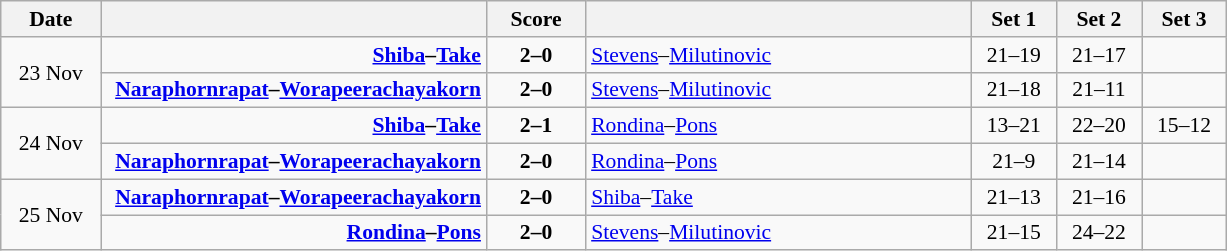<table class="wikitable" style="text-align: center; font-size:90% ">
<tr>
<th width="60">Date</th>
<th align="right" width="250"></th>
<th width="60">Score</th>
<th align="left" width="250"></th>
<th width="50">Set 1</th>
<th width="50">Set 2</th>
<th width="50">Set 3</th>
</tr>
<tr>
<td rowspan=2>23 Nov</td>
<td align=right><strong><a href='#'>Shiba</a>–<a href='#'>Take</a> </strong></td>
<td align=center><strong>2–0</strong></td>
<td align=left> <a href='#'>Stevens</a>–<a href='#'>Milutinovic</a></td>
<td>21–19</td>
<td>21–17</td>
<td></td>
</tr>
<tr>
<td align=right><strong><a href='#'>Naraphornrapat</a>–<a href='#'>Worapeerachayakorn</a> </strong></td>
<td align=center><strong>2–0</strong></td>
<td align=left> <a href='#'>Stevens</a>–<a href='#'>Milutinovic</a></td>
<td>21–18</td>
<td>21–11</td>
<td></td>
</tr>
<tr>
<td rowspan=2>24 Nov</td>
<td align=right><strong><a href='#'>Shiba</a>–<a href='#'>Take</a> </strong></td>
<td align=center><strong>2–1</strong></td>
<td align=left> <a href='#'>Rondina</a>–<a href='#'>Pons</a></td>
<td>13–21</td>
<td>22–20</td>
<td>15–12</td>
</tr>
<tr>
<td align=right><strong><a href='#'>Naraphornrapat</a>–<a href='#'>Worapeerachayakorn</a> </strong></td>
<td align=center><strong>2–0</strong></td>
<td align=left> <a href='#'>Rondina</a>–<a href='#'>Pons</a></td>
<td>21–9</td>
<td>21–14</td>
<td></td>
</tr>
<tr>
<td rowspan=2>25 Nov</td>
<td align=right><strong><a href='#'>Naraphornrapat</a>–<a href='#'>Worapeerachayakorn</a> </strong></td>
<td align=center><strong>2–0</strong></td>
<td align=left> <a href='#'>Shiba</a>–<a href='#'>Take</a></td>
<td>21–13</td>
<td>21–16</td>
<td></td>
</tr>
<tr>
<td align=right><strong><a href='#'>Rondina</a>–<a href='#'>Pons</a> </strong></td>
<td align=center><strong>2–0</strong></td>
<td align=left> <a href='#'>Stevens</a>–<a href='#'>Milutinovic</a></td>
<td>21–15</td>
<td>24–22</td>
<td></td>
</tr>
</table>
